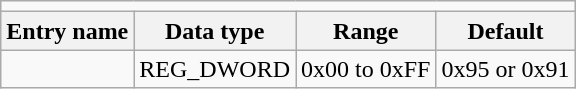<table class="wikitable" style="margin:1.5em 1em 1.5em 2em; text-align:center">
<tr>
<td colspan="4">  </td>
</tr>
<tr>
<th>Entry name</th>
<th>Data type</th>
<th>Range</th>
<th>Default</th>
</tr>
<tr>
<td></td>
<td>REG_DWORD</td>
<td>0x00 to 0xFF</td>
<td>0x95 or 0x91</td>
</tr>
</table>
